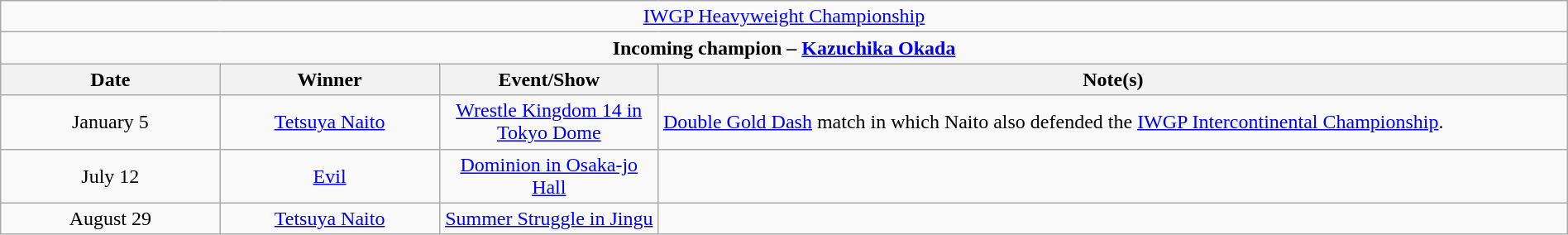<table class="wikitable" style="text-align:center; width:100%;">
<tr>
<td colspan="4" style="text-align: center;"><a href='#'>IWGP Heavyweight Championship</a></td>
</tr>
<tr>
<td colspan="4" style="text-align: center;"><strong>Incoming champion – <a href='#'>Kazuchika Okada</a></strong></td>
</tr>
<tr>
<th width=14%>Date</th>
<th width=14%>Winner</th>
<th width=14%>Event/Show</th>
<th width=58%>Note(s)</th>
</tr>
<tr>
<td>January 5</td>
<td><a href='#'>Tetsuya Naito</a></td>
<td><a href='#'>Wrestle Kingdom 14 in Tokyo Dome</a><br></td>
<td style="text-align: left;"><a href='#'>Double Gold Dash</a> match in which Naito also defended the <a href='#'>IWGP Intercontinental Championship</a>.</td>
</tr>
<tr>
<td>July 12</td>
<td><a href='#'>Evil</a></td>
<td><a href='#'>Dominion in Osaka-jo Hall</a></td>
<td></td>
</tr>
<tr>
<td>August 29</td>
<td><a href='#'>Tetsuya Naito</a></td>
<td><a href='#'>Summer Struggle in Jingu</a></td>
<td></td>
</tr>
</table>
